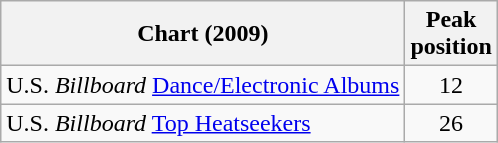<table class="wikitable">
<tr>
<th>Chart (2009)</th>
<th>Peak<br>position</th>
</tr>
<tr>
<td>U.S. <em>Billboard</em> <a href='#'>Dance/Electronic Albums</a></td>
<td style="text-align:center;">12</td>
</tr>
<tr>
<td>U.S. <em>Billboard</em> <a href='#'>Top Heatseekers</a></td>
<td style="text-align:center;">26</td>
</tr>
</table>
